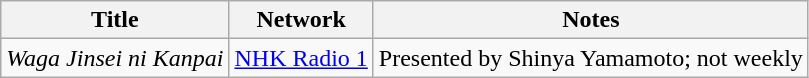<table class="wikitable">
<tr>
<th>Title</th>
<th>Network</th>
<th>Notes</th>
</tr>
<tr>
<td><em>Waga Jinsei ni Kanpai</em></td>
<td><a href='#'>NHK Radio 1</a></td>
<td>Presented by Shinya Yamamoto; not weekly</td>
</tr>
</table>
